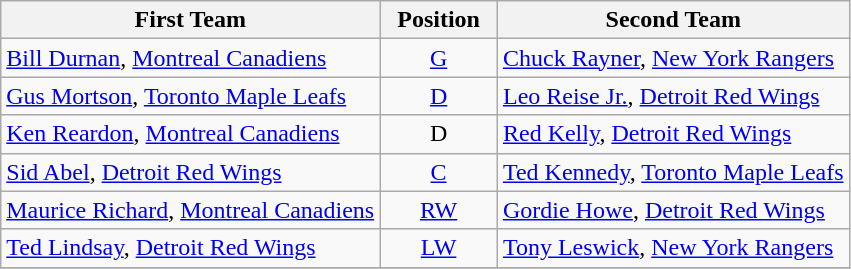<table class="wikitable">
<tr>
<th>First Team</th>
<th>  Position  </th>
<th>Second Team</th>
</tr>
<tr>
<td><a href='#'>Bill Durnan</a>, <a href='#'>Montreal Canadiens</a></td>
<td align=center><a href='#'>G</a></td>
<td><a href='#'>Chuck Rayner</a>, <a href='#'>New York Rangers</a></td>
</tr>
<tr>
<td><a href='#'>Gus Mortson</a>, <a href='#'>Toronto Maple Leafs</a></td>
<td align=center><a href='#'>D</a></td>
<td><a href='#'>Leo Reise Jr.</a>, <a href='#'>Detroit Red Wings</a></td>
</tr>
<tr>
<td><a href='#'>Ken Reardon</a>, <a href='#'>Montreal Canadiens</a></td>
<td align=center>D</td>
<td><a href='#'>Red Kelly</a>, <a href='#'>Detroit Red Wings</a></td>
</tr>
<tr>
<td><a href='#'>Sid Abel</a>, <a href='#'>Detroit Red Wings</a></td>
<td align=center><a href='#'>C</a></td>
<td><a href='#'>Ted Kennedy</a>, <a href='#'>Toronto Maple Leafs</a></td>
</tr>
<tr>
<td><a href='#'>Maurice Richard</a>, <a href='#'>Montreal Canadiens</a></td>
<td align=center><a href='#'>RW</a></td>
<td><a href='#'>Gordie Howe</a>, <a href='#'>Detroit Red Wings</a></td>
</tr>
<tr>
<td><a href='#'>Ted Lindsay</a>, <a href='#'>Detroit Red Wings</a></td>
<td align=center><a href='#'>LW</a></td>
<td><a href='#'>Tony Leswick</a>, <a href='#'>New York Rangers</a></td>
</tr>
<tr>
</tr>
</table>
